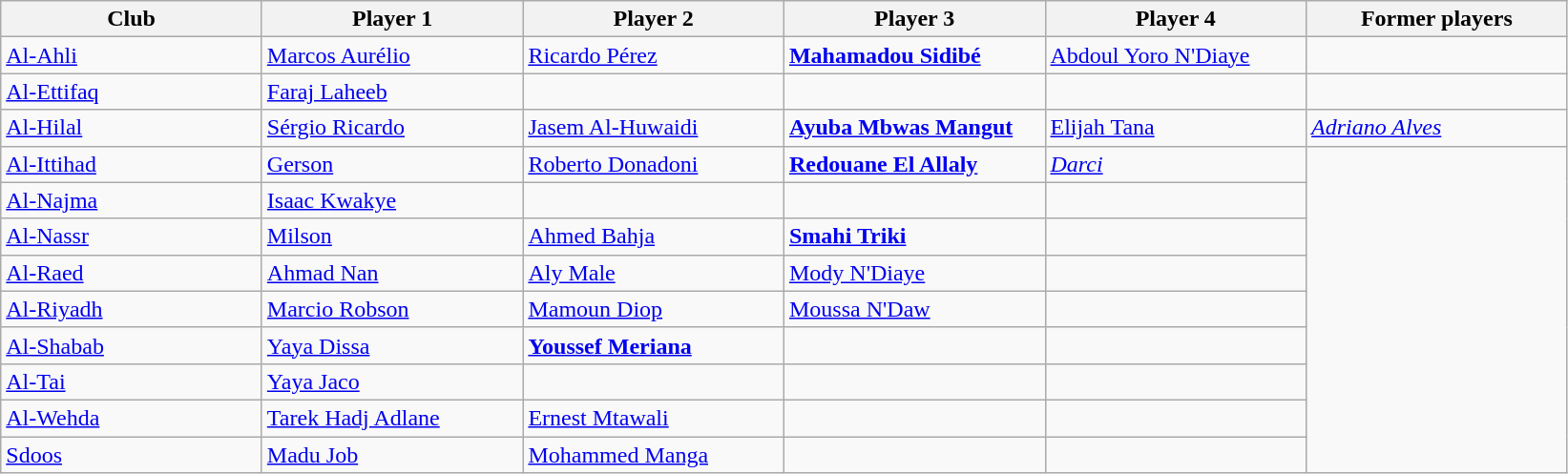<table class="wikitable">
<tr>
<th width="175">Club</th>
<th width="175">Player 1</th>
<th width="175">Player 2</th>
<th width="175">Player 3</th>
<th width="175">Player 4</th>
<th width="175">Former players</th>
</tr>
<tr>
<td><a href='#'>Al-Ahli</a></td>
<td> <a href='#'>Marcos Aurélio</a></td>
<td> <a href='#'>Ricardo Pérez</a></td>
<td> <strong><a href='#'>Mahamadou Sidibé</a></strong></td>
<td> <a href='#'>Abdoul Yoro N'Diaye</a></td>
<td></td>
</tr>
<tr>
<td><a href='#'>Al-Ettifaq</a></td>
<td> <a href='#'>Faraj Laheeb</a></td>
<td></td>
<td></td>
<td></td>
<td></td>
</tr>
<tr>
<td><a href='#'>Al-Hilal</a></td>
<td> <a href='#'>Sérgio Ricardo</a></td>
<td> <a href='#'>Jasem Al-Huwaidi</a></td>
<td> <strong><a href='#'>Ayuba Mbwas Mangut</a></strong></td>
<td> <a href='#'>Elijah Tana</a></td>
<td> <em><a href='#'>Adriano Alves</a></em></td>
</tr>
<tr>
<td><a href='#'>Al-Ittihad</a></td>
<td> <a href='#'>Gerson</a></td>
<td> <a href='#'>Roberto Donadoni</a></td>
<td> <strong><a href='#'>Redouane El Allaly</a></strong></td>
<td> <em><a href='#'>Darci</a></em></td>
</tr>
<tr>
<td><a href='#'>Al-Najma</a></td>
<td> <a href='#'>Isaac Kwakye</a></td>
<td></td>
<td></td>
<td></td>
</tr>
<tr>
<td><a href='#'>Al-Nassr</a></td>
<td> <a href='#'>Milson</a></td>
<td> <a href='#'>Ahmed Bahja</a></td>
<td> <strong><a href='#'>Smahi Triki</a></strong></td>
<td></td>
</tr>
<tr>
<td><a href='#'>Al-Raed</a></td>
<td> <a href='#'>Ahmad Nan</a></td>
<td> <a href='#'>Aly Male</a></td>
<td> <a href='#'>Mody N'Diaye</a></td>
<td></td>
</tr>
<tr>
<td><a href='#'>Al-Riyadh</a></td>
<td> <a href='#'>Marcio Robson</a></td>
<td> <a href='#'>Mamoun Diop</a></td>
<td> <a href='#'>Moussa N'Daw</a></td>
<td></td>
</tr>
<tr>
<td><a href='#'>Al-Shabab</a></td>
<td> <a href='#'>Yaya Dissa</a></td>
<td> <strong><a href='#'>Youssef Meriana</a></strong></td>
<td></td>
<td></td>
</tr>
<tr>
<td><a href='#'>Al-Tai</a></td>
<td> <a href='#'>Yaya Jaco</a></td>
<td></td>
<td></td>
<td></td>
</tr>
<tr>
<td><a href='#'>Al-Wehda</a></td>
<td> <a href='#'>Tarek Hadj Adlane</a></td>
<td> <a href='#'>Ernest Mtawali</a></td>
<td></td>
<td></td>
</tr>
<tr>
<td><a href='#'>Sdoos</a></td>
<td> <a href='#'>Madu Job</a></td>
<td> <a href='#'>Mohammed Manga</a></td>
<td></td>
<td></td>
</tr>
</table>
